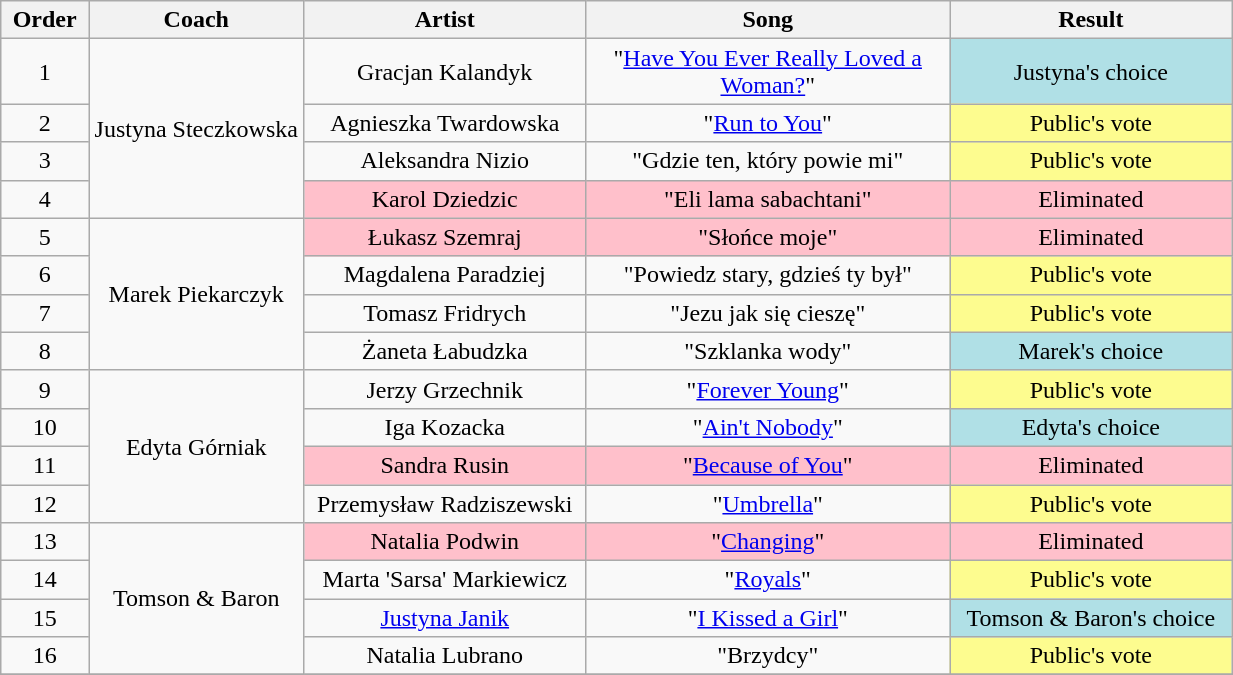<table class="wikitable" style="text-align:center; width:65%;">
<tr>
<th scope="col" width="03%">Order</th>
<th scope="col" width="13%">Coach</th>
<th scope="col" width="17%">Artist</th>
<th scope="col" width="22%">Song</th>
<th scope="col" width="17%">Result</th>
</tr>
<tr>
<td scope="row">1</td>
<td rowspan="4">Justyna Steczkowska</td>
<td>Gracjan Kalandyk</td>
<td>"<a href='#'>Have You Ever Really Loved a Woman?</a>"</td>
<td style="background:#B0E0E6;">Justyna's choice</td>
</tr>
<tr>
<td scope="row">2</td>
<td>Agnieszka Twardowska</td>
<td>"<a href='#'>Run to You</a>"</td>
<td style="background:#fdfc8f;">Public's vote</td>
</tr>
<tr>
<td scope="row">3</td>
<td>Aleksandra Nizio</td>
<td>"Gdzie ten, który powie mi"</td>
<td style="background:#fdfc8f;">Public's vote</td>
</tr>
<tr>
<td scope="row">4</td>
<td style="background:pink;">Karol Dziedzic</td>
<td style="background:pink;">"Eli lama sabachtani"</td>
<td style="background:pink;">Eliminated</td>
</tr>
<tr>
<td scope="row">5</td>
<td rowspan="4">Marek Piekarczyk</td>
<td style="background:pink;">Łukasz Szemraj</td>
<td style="background:pink;">"Słońce moje"</td>
<td style="background:pink;">Eliminated</td>
</tr>
<tr>
<td scope="row">6</td>
<td>Magdalena Paradziej</td>
<td>"Powiedz stary, gdzieś ty był"</td>
<td style="background:#fdfc8f;">Public's vote</td>
</tr>
<tr>
<td scope="row">7</td>
<td>Tomasz Fridrych</td>
<td>"Jezu jak się cieszę"</td>
<td style="background:#fdfc8f;">Public's vote</td>
</tr>
<tr>
<td scope="row">8</td>
<td>Żaneta Łabudzka</td>
<td>"Szklanka wody"</td>
<td style="background:#B0E0E6;">Marek's choice</td>
</tr>
<tr>
<td scope="row">9</td>
<td rowspan="4">Edyta Górniak</td>
<td>Jerzy Grzechnik</td>
<td>"<a href='#'>Forever Young</a>"</td>
<td style="background:#fdfc8f;">Public's vote</td>
</tr>
<tr>
<td scope="row">10</td>
<td>Iga Kozacka</td>
<td>"<a href='#'>Ain't Nobody</a>"</td>
<td style="background:#B0E0E6;">Edyta's choice</td>
</tr>
<tr>
<td scope="row">11</td>
<td style="background:pink;">Sandra Rusin</td>
<td style="background:pink;">"<a href='#'>Because of You</a>"</td>
<td style="background:pink;">Eliminated</td>
</tr>
<tr>
<td scope="row">12</td>
<td>Przemysław Radziszewski</td>
<td>"<a href='#'>Umbrella</a>"</td>
<td style="background:#fdfc8f;">Public's vote</td>
</tr>
<tr>
<td scope="row">13</td>
<td rowspan="4">Tomson & Baron</td>
<td style="background:pink;">Natalia Podwin</td>
<td style="background:pink;">"<a href='#'>Changing</a>"</td>
<td style="background:pink;">Eliminated</td>
</tr>
<tr>
<td scope="row">14</td>
<td>Marta 'Sarsa' Markiewicz</td>
<td>"<a href='#'>Royals</a>"</td>
<td style="background:#fdfc8f;">Public's vote</td>
</tr>
<tr>
<td scope="row">15</td>
<td><a href='#'>Justyna Janik</a></td>
<td>"<a href='#'>I Kissed a Girl</a>"</td>
<td style="background:#B0E0E6;">Tomson & Baron's choice</td>
</tr>
<tr>
<td scope="row">16</td>
<td>Natalia Lubrano</td>
<td>"Brzydcy"</td>
<td style="background:#fdfc8f;">Public's vote</td>
</tr>
<tr>
</tr>
</table>
